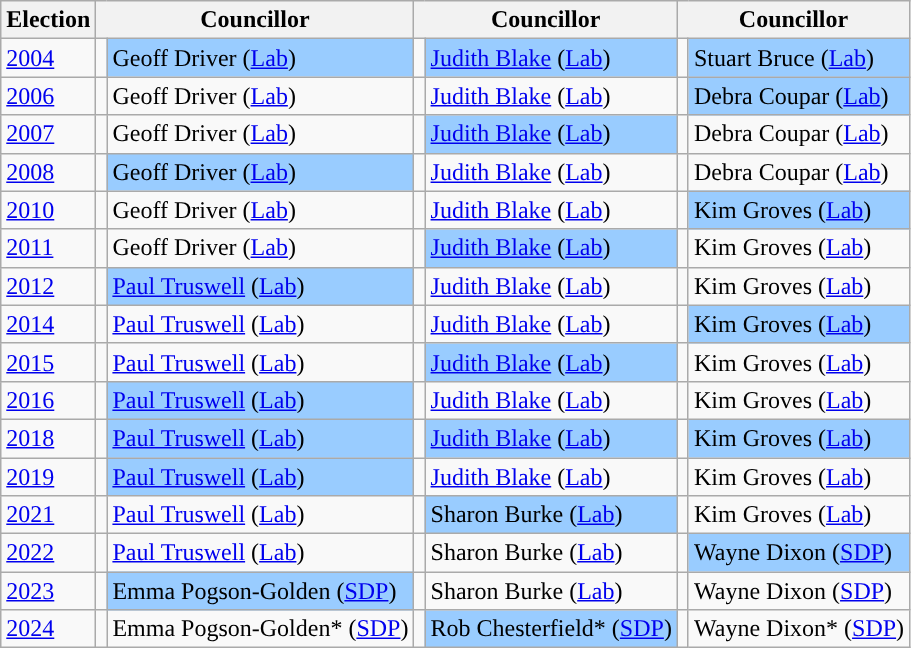<table class="wikitable">
<tr>
<th>Election</th>
<th colspan="2">Councillor</th>
<th colspan="2">Councillor</th>
<th colspan="2">Councillor</th>
</tr>
<tr>
<td><a href='#'>2004</a></td>
<td style="background-color: "></td>
<td bgcolor="#99CCFF">Geoff Driver (<a href='#'>Lab</a>)</td>
<td style="background-color: "></td>
<td bgcolor="#99CCFF"><a href='#'>Judith Blake</a> (<a href='#'>Lab</a>)</td>
<td style="background-color: "></td>
<td bgcolor="#99CCFF">Stuart Bruce (<a href='#'>Lab</a>)</td>
</tr>
<tr>
<td><a href='#'>2006</a></td>
<td style="background-color: "></td>
<td>Geoff Driver (<a href='#'>Lab</a>)</td>
<td style="background-color: "></td>
<td><a href='#'>Judith Blake</a> (<a href='#'>Lab</a>)</td>
<td style="background-color: "></td>
<td bgcolor="#99CCFF">Debra Coupar (<a href='#'>Lab</a>)</td>
</tr>
<tr>
<td><a href='#'>2007</a></td>
<td style="background-color: "></td>
<td>Geoff Driver (<a href='#'>Lab</a>)</td>
<td style="background-color: "></td>
<td bgcolor="#99CCFF"><a href='#'>Judith Blake</a> (<a href='#'>Lab</a>)</td>
<td style="background-color: "></td>
<td>Debra Coupar (<a href='#'>Lab</a>)</td>
</tr>
<tr>
<td><a href='#'>2008</a></td>
<td style="background-color: "></td>
<td bgcolor="#99CCFF">Geoff Driver (<a href='#'>Lab</a>)</td>
<td style="background-color: "></td>
<td><a href='#'>Judith Blake</a> (<a href='#'>Lab</a>)</td>
<td style="background-color: "></td>
<td>Debra Coupar (<a href='#'>Lab</a>)</td>
</tr>
<tr>
<td><a href='#'>2010</a></td>
<td style="background-color: "></td>
<td>Geoff Driver (<a href='#'>Lab</a>)</td>
<td style="background-color: "></td>
<td><a href='#'>Judith Blake</a> (<a href='#'>Lab</a>)</td>
<td style="background-color: "></td>
<td bgcolor="#99CCFF">Kim Groves (<a href='#'>Lab</a>)</td>
</tr>
<tr>
<td><a href='#'>2011</a></td>
<td style="background-color: "></td>
<td>Geoff Driver (<a href='#'>Lab</a>)</td>
<td style="background-color: "></td>
<td bgcolor="#99CCFF"><a href='#'>Judith Blake</a> (<a href='#'>Lab</a>)</td>
<td style="background-color: "></td>
<td>Kim Groves (<a href='#'>Lab</a>)</td>
</tr>
<tr>
<td><a href='#'>2012</a></td>
<td style="background-color: "></td>
<td bgcolor="#99CCFF"><a href='#'>Paul Truswell</a> (<a href='#'>Lab</a>)<br></td>
<td style="background-color: "></td>
<td><a href='#'>Judith Blake</a> (<a href='#'>Lab</a>)</td>
<td style="background-color: "></td>
<td>Kim Groves (<a href='#'>Lab</a>)</td>
</tr>
<tr>
<td><a href='#'>2014</a></td>
<td style="background-color: "></td>
<td><a href='#'>Paul Truswell</a> (<a href='#'>Lab</a>)</td>
<td style="background-color: "></td>
<td><a href='#'>Judith Blake</a> (<a href='#'>Lab</a>)</td>
<td style="background-color: "></td>
<td bgcolor="#99CCFF">Kim Groves (<a href='#'>Lab</a>)</td>
</tr>
<tr>
<td><a href='#'>2015</a></td>
<td style="background-color: "></td>
<td><a href='#'>Paul Truswell</a> (<a href='#'>Lab</a>)</td>
<td style="background-color: "></td>
<td bgcolor="#99CCFF"><a href='#'>Judith Blake</a> (<a href='#'>Lab</a>)</td>
<td style="background-color: "></td>
<td>Kim Groves (<a href='#'>Lab</a>)</td>
</tr>
<tr>
<td><a href='#'>2016</a></td>
<td style="background-color: "></td>
<td bgcolor="#99CCFF"><a href='#'>Paul Truswell</a> (<a href='#'>Lab</a>)</td>
<td style="background-color: "></td>
<td><a href='#'>Judith Blake</a> (<a href='#'>Lab</a>)</td>
<td style="background-color: "></td>
<td>Kim Groves (<a href='#'>Lab</a>)</td>
</tr>
<tr>
<td><a href='#'>2018</a></td>
<td style="background-color: "></td>
<td bgcolor="#99CCFF"><a href='#'>Paul Truswell</a> (<a href='#'>Lab</a>)</td>
<td style="background-color: "></td>
<td bgcolor="#99CCFF"><a href='#'>Judith Blake</a>  (<a href='#'>Lab</a>)</td>
<td style="background-color: "></td>
<td bgcolor="#99CCFF">Kim Groves (<a href='#'>Lab</a>)</td>
</tr>
<tr>
<td><a href='#'>2019</a></td>
<td style="background-color: "></td>
<td bgcolor="#99CCFF"><a href='#'>Paul Truswell</a> (<a href='#'>Lab</a>)</td>
<td style="background-color: "></td>
<td><a href='#'>Judith Blake</a>  (<a href='#'>Lab</a>)</td>
<td style="background-color: "></td>
<td>Kim Groves (<a href='#'>Lab</a>)</td>
</tr>
<tr>
<td><a href='#'>2021</a></td>
<td style="background-color: "></td>
<td><a href='#'>Paul Truswell</a> (<a href='#'>Lab</a>)</td>
<td style="background-color: "></td>
<td bgcolor="#99CCFF">Sharon Burke (<a href='#'>Lab</a>)</td>
<td style="background-color: "></td>
<td>Kim Groves (<a href='#'>Lab</a>)</td>
</tr>
<tr>
<td><a href='#'>2022</a></td>
<td style="background-color: "></td>
<td><a href='#'>Paul Truswell</a> (<a href='#'>Lab</a>)</td>
<td style="background-color: "></td>
<td>Sharon Burke (<a href='#'>Lab</a>)</td>
<td style="background-color: "></td>
<td bgcolor="#99CCFF">Wayne Dixon (<a href='#'>SDP</a>)</td>
</tr>
<tr>
<td><a href='#'>2023</a></td>
<td style="background-color: "></td>
<td bgcolor="#99CCFF">Emma Pogson-Golden (<a href='#'>SDP</a>)</td>
<td style="background-color: "></td>
<td>Sharon Burke (<a href='#'>Lab</a>)</td>
<td style="background-color: "></td>
<td>Wayne Dixon (<a href='#'>SDP</a>)</td>
</tr>
<tr>
<td><a href='#'>2024</a></td>
<td style="background-color: "></td>
<td>Emma Pogson-Golden* (<a href='#'>SDP</a>)</td>
<td style="background-color: "></td>
<td bgcolor="#99CCFF">Rob Chesterfield* (<a href='#'>SDP</a>)</td>
<td style="background-color: "></td>
<td>Wayne Dixon* (<a href='#'>SDP</a>)</td>
</tr>
</table>
